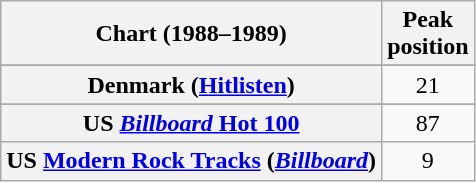<table class="wikitable sortable plainrowheaders" style="text-align:center">
<tr>
<th scope="col">Chart (1988–1989)</th>
<th scope="col">Peak<br>position</th>
</tr>
<tr>
</tr>
<tr>
<th scope="row">Denmark (<a href='#'>Hitlisten</a>)</th>
<td>21</td>
</tr>
<tr>
</tr>
<tr>
<th scope="row">US <a href='#'><em>Billboard</em> Hot 100</a></th>
<td>87</td>
</tr>
<tr>
<th scope="row">US <a href='#'>Modern Rock Tracks</a> (<em><a href='#'>Billboard</a></em>)</th>
<td>9</td>
</tr>
</table>
